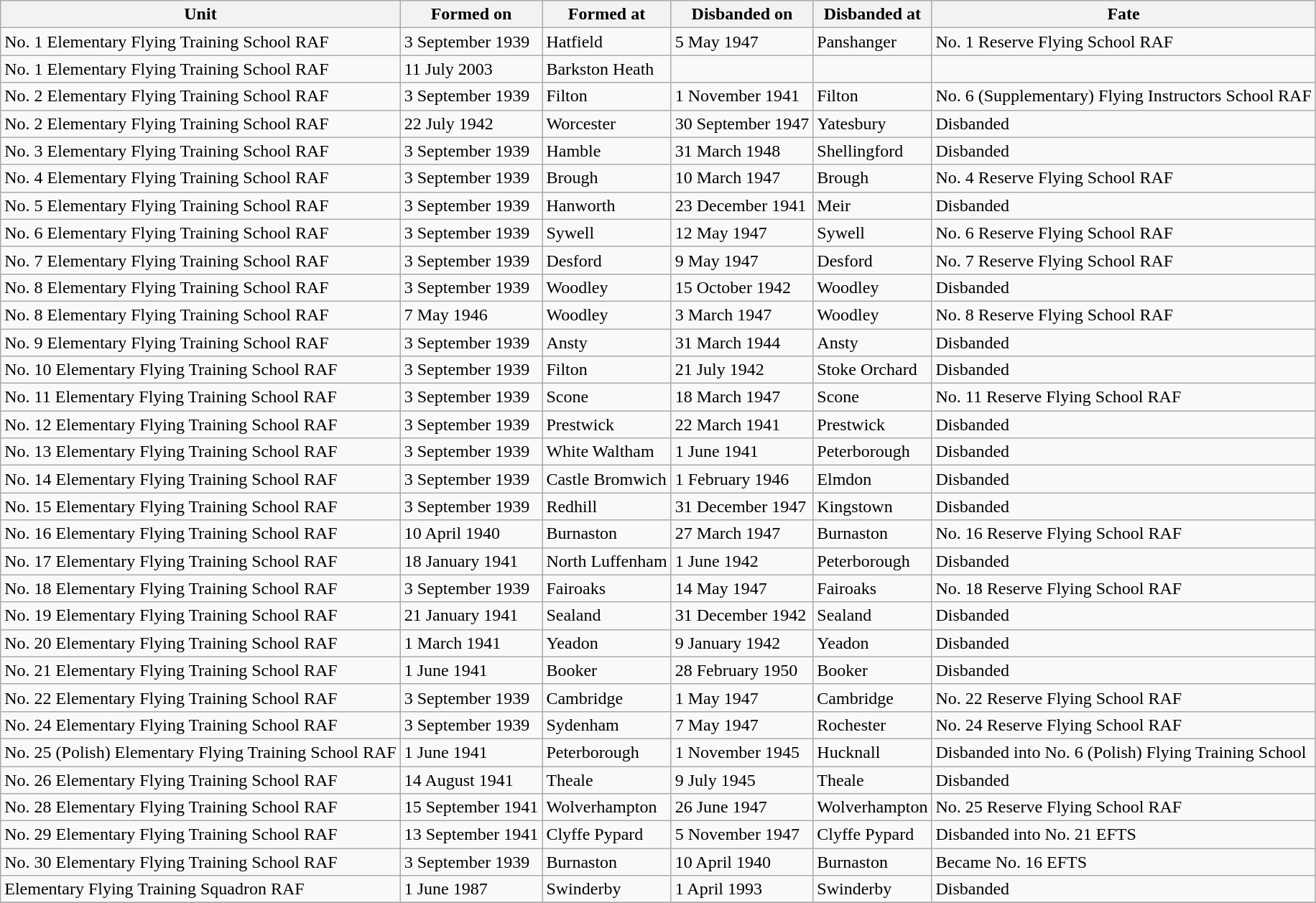<table class="wikitable sortable">
<tr>
<th>Unit</th>
<th>Formed on</th>
<th>Formed at</th>
<th>Disbanded on</th>
<th>Disbanded at</th>
<th>Fate</th>
</tr>
<tr>
<td>No. 1 Elementary Flying Training School RAF</td>
<td>3 September 1939</td>
<td>Hatfield</td>
<td>5 May 1947</td>
<td>Panshanger</td>
<td>No. 1 Reserve Flying School RAF</td>
</tr>
<tr>
<td>No. 1 Elementary Flying Training School RAF</td>
<td>11 July 2003</td>
<td>Barkston Heath</td>
<td></td>
<td></td>
<td></td>
</tr>
<tr>
<td>No. 2 Elementary Flying Training School RAF</td>
<td>3 September 1939</td>
<td>Filton</td>
<td>1 November 1941</td>
<td>Filton</td>
<td>No. 6 (Supplementary) Flying Instructors School RAF</td>
</tr>
<tr>
<td>No. 2 Elementary Flying Training School RAF</td>
<td>22 July 1942</td>
<td>Worcester</td>
<td>30 September 1947</td>
<td>Yatesbury</td>
<td>Disbanded</td>
</tr>
<tr>
<td>No. 3 Elementary Flying Training School RAF</td>
<td>3 September 1939</td>
<td>Hamble</td>
<td>31 March 1948</td>
<td>Shellingford</td>
<td>Disbanded</td>
</tr>
<tr>
<td>No. 4 Elementary Flying Training School RAF</td>
<td>3 September 1939</td>
<td>Brough</td>
<td>10 March 1947</td>
<td>Brough</td>
<td>No. 4 Reserve Flying School RAF</td>
</tr>
<tr>
<td>No. 5 Elementary Flying Training School RAF</td>
<td>3 September 1939</td>
<td>Hanworth</td>
<td>23 December 1941</td>
<td>Meir</td>
<td>Disbanded</td>
</tr>
<tr>
<td>No. 6 Elementary Flying Training School RAF</td>
<td>3 September 1939</td>
<td>Sywell</td>
<td>12 May 1947</td>
<td>Sywell</td>
<td>No. 6 Reserve Flying School RAF</td>
</tr>
<tr>
<td>No. 7 Elementary Flying Training School RAF</td>
<td>3 September 1939</td>
<td>Desford</td>
<td>9 May 1947</td>
<td>Desford</td>
<td>No. 7 Reserve Flying School RAF</td>
</tr>
<tr>
<td>No. 8 Elementary Flying Training School RAF</td>
<td>3 September 1939</td>
<td>Woodley</td>
<td>15 October 1942</td>
<td>Woodley</td>
<td>Disbanded</td>
</tr>
<tr>
<td>No. 8 Elementary Flying Training School RAF</td>
<td>7 May 1946</td>
<td>Woodley</td>
<td>3 March 1947</td>
<td>Woodley</td>
<td>No. 8 Reserve Flying School RAF</td>
</tr>
<tr>
<td>No. 9 Elementary Flying Training School RAF</td>
<td>3 September 1939</td>
<td>Ansty</td>
<td>31 March 1944</td>
<td>Ansty</td>
<td>Disbanded</td>
</tr>
<tr>
<td>No. 10 Elementary Flying Training School RAF</td>
<td>3 September 1939</td>
<td>Filton</td>
<td>21 July 1942</td>
<td>Stoke Orchard</td>
<td>Disbanded</td>
</tr>
<tr>
<td>No. 11 Elementary Flying Training School RAF</td>
<td>3 September 1939</td>
<td>Scone</td>
<td>18 March 1947</td>
<td>Scone</td>
<td>No. 11 Reserve Flying School RAF</td>
</tr>
<tr>
<td>No. 12 Elementary Flying Training School RAF</td>
<td>3 September 1939</td>
<td>Prestwick</td>
<td>22 March 1941</td>
<td>Prestwick</td>
<td>Disbanded</td>
</tr>
<tr>
<td>No. 13 Elementary Flying Training School RAF</td>
<td>3 September 1939</td>
<td>White Waltham</td>
<td>1 June 1941</td>
<td>Peterborough</td>
<td>Disbanded</td>
</tr>
<tr>
<td>No. 14 Elementary Flying Training School RAF</td>
<td>3 September 1939</td>
<td>Castle Bromwich</td>
<td>1 February 1946</td>
<td>Elmdon</td>
<td>Disbanded</td>
</tr>
<tr>
<td>No. 15 Elementary Flying Training School RAF</td>
<td>3 September 1939</td>
<td>Redhill</td>
<td>31 December 1947</td>
<td>Kingstown</td>
<td>Disbanded</td>
</tr>
<tr>
<td>No. 16 Elementary Flying Training School RAF</td>
<td>10 April 1940</td>
<td>Burnaston</td>
<td>27 March 1947</td>
<td>Burnaston</td>
<td>No. 16 Reserve Flying School RAF</td>
</tr>
<tr>
<td>No. 17 Elementary Flying Training School RAF</td>
<td>18 January 1941</td>
<td>North Luffenham</td>
<td>1 June 1942</td>
<td>Peterborough</td>
<td>Disbanded</td>
</tr>
<tr>
<td>No. 18 Elementary Flying Training School RAF</td>
<td>3 September 1939</td>
<td>Fairoaks</td>
<td>14 May 1947</td>
<td>Fairoaks</td>
<td>No. 18 Reserve Flying School RAF</td>
</tr>
<tr>
<td>No. 19 Elementary Flying Training School RAF</td>
<td>21 January 1941</td>
<td>Sealand</td>
<td>31 December 1942</td>
<td>Sealand</td>
<td>Disbanded</td>
</tr>
<tr>
<td>No. 20 Elementary Flying Training School RAF</td>
<td>1 March 1941</td>
<td>Yeadon</td>
<td>9 January 1942</td>
<td>Yeadon</td>
<td>Disbanded</td>
</tr>
<tr>
<td>No. 21 Elementary Flying Training School RAF</td>
<td>1 June 1941</td>
<td>Booker</td>
<td>28 February 1950</td>
<td>Booker</td>
<td>Disbanded</td>
</tr>
<tr>
<td>No. 22 Elementary Flying Training School RAF</td>
<td>3 September 1939</td>
<td>Cambridge</td>
<td>1 May 1947</td>
<td>Cambridge</td>
<td>No. 22 Reserve Flying School RAF</td>
</tr>
<tr>
<td>No. 24 Elementary Flying Training School RAF</td>
<td>3 September 1939</td>
<td>Sydenham</td>
<td>7 May 1947</td>
<td>Rochester</td>
<td>No. 24 Reserve Flying School RAF</td>
</tr>
<tr>
<td>No. 25 (Polish) Elementary Flying Training School RAF</td>
<td>1 June 1941</td>
<td>Peterborough</td>
<td>1 November 1945</td>
<td>Hucknall</td>
<td>Disbanded into No. 6 (Polish) Flying Training School </td>
</tr>
<tr>
<td>No. 26 Elementary Flying Training School RAF</td>
<td>14 August 1941</td>
<td>Theale</td>
<td>9 July 1945</td>
<td>Theale</td>
<td>Disbanded</td>
</tr>
<tr>
<td>No. 28 Elementary Flying Training School RAF</td>
<td>15 September 1941</td>
<td>Wolverhampton</td>
<td>26 June 1947</td>
<td>Wolverhampton</td>
<td>No. 25 Reserve Flying School RAF</td>
</tr>
<tr>
<td>No. 29 Elementary Flying Training School RAF</td>
<td>13 September 1941</td>
<td>Clyffe Pypard</td>
<td>5 November 1947</td>
<td>Clyffe Pypard</td>
<td>Disbanded into No. 21 EFTS</td>
</tr>
<tr>
<td>No. 30 Elementary Flying Training School RAF</td>
<td>3 September 1939</td>
<td>Burnaston</td>
<td>10 April 1940</td>
<td>Burnaston</td>
<td>Became No. 16 EFTS</td>
</tr>
<tr>
<td>Elementary Flying Training Squadron RAF</td>
<td>1 June 1987</td>
<td>Swinderby</td>
<td>1 April 1993</td>
<td>Swinderby</td>
<td>Disbanded</td>
</tr>
<tr>
</tr>
</table>
